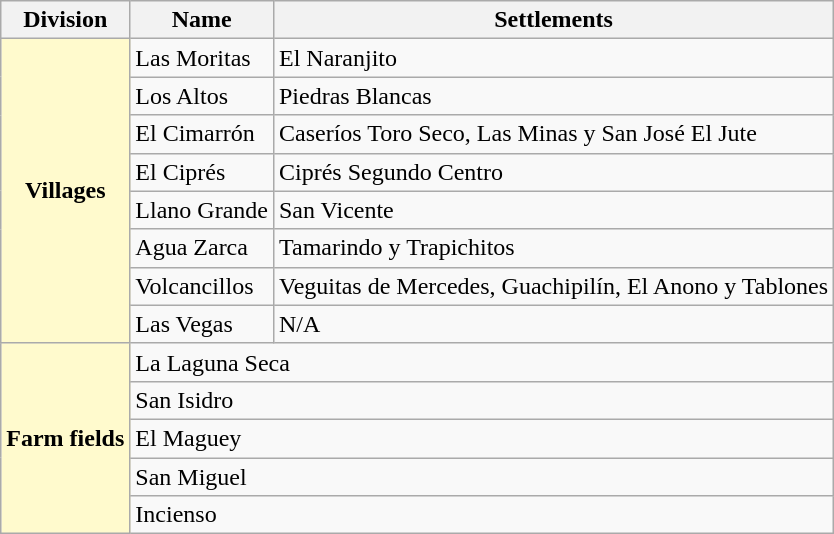<table class="wikitable">
<tr>
<th>Division</th>
<th>Name</th>
<th>Settlements</th>
</tr>
<tr>
<th style="background:lemonchiffon;" rowspan=8>Villages</th>
<td>Las Moritas</td>
<td>El Naranjito</td>
</tr>
<tr>
<td>Los Altos</td>
<td>Piedras Blancas</td>
</tr>
<tr>
<td>El Cimarrón</td>
<td>Caseríos Toro Seco, Las Minas y San José El Jute</td>
</tr>
<tr>
<td>El Ciprés</td>
<td>Ciprés Segundo Centro</td>
</tr>
<tr>
<td>Llano Grande</td>
<td>San Vicente</td>
</tr>
<tr>
<td>Agua Zarca</td>
<td>Tamarindo y Trapichitos</td>
</tr>
<tr>
<td>Volcancillos</td>
<td>Veguitas de Mercedes, Guachipilín, El Anono y Tablones</td>
</tr>
<tr>
<td>Las Vegas</td>
<td>N/A</td>
</tr>
<tr>
<th style="background:lemonchiffon;" rowspan=5>Farm fields</th>
<td colspan=2>La Laguna Seca</td>
</tr>
<tr>
<td colspan=2>San Isidro</td>
</tr>
<tr>
<td colspan=2>El Maguey</td>
</tr>
<tr>
<td colspan=2>San Miguel</td>
</tr>
<tr>
<td colspan=2>Incienso</td>
</tr>
</table>
